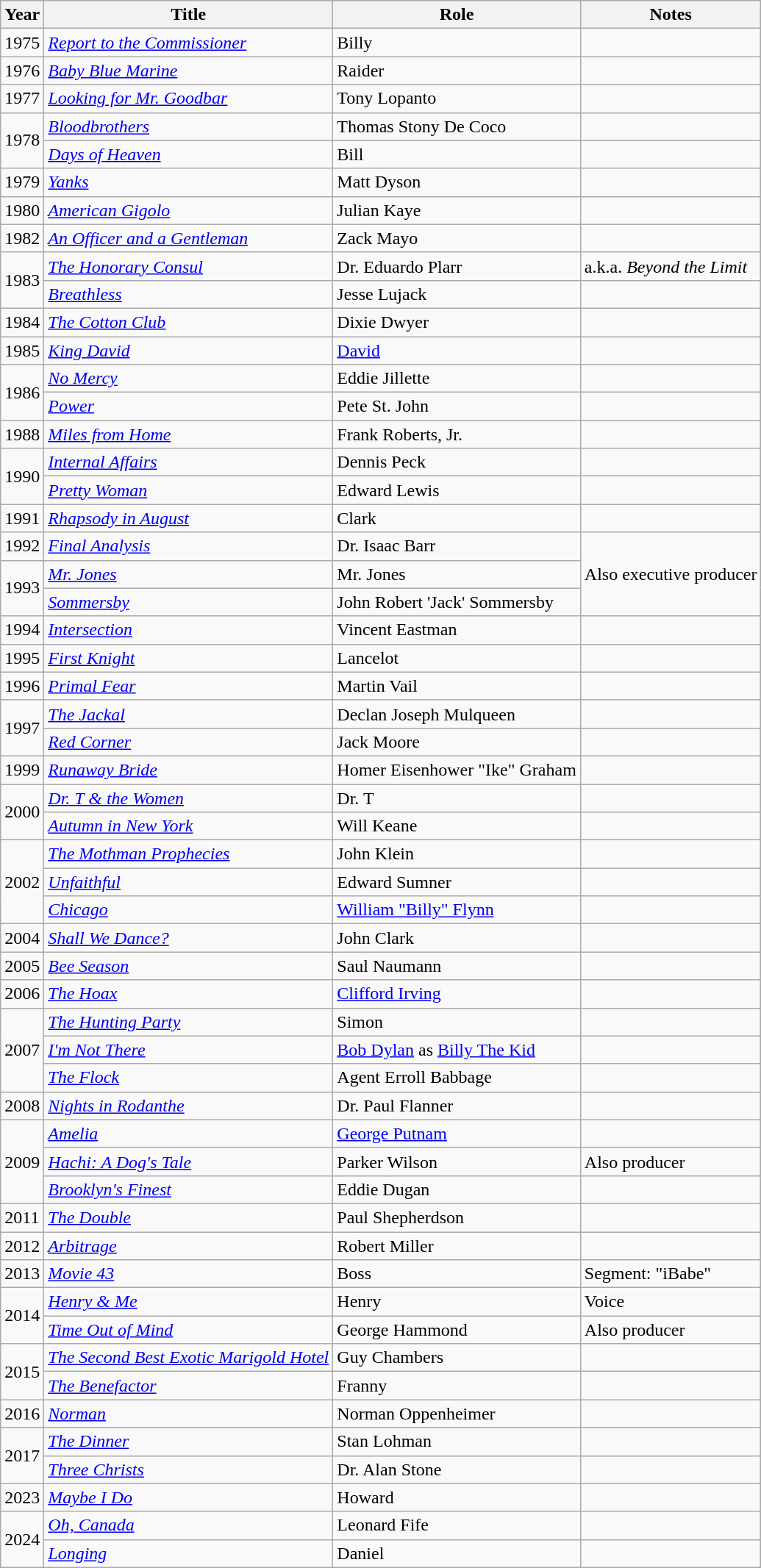<table class="wikitable sortable">
<tr>
<th>Year</th>
<th>Title</th>
<th>Role</th>
<th class="unsortable">Notes</th>
</tr>
<tr>
<td>1975</td>
<td><em><a href='#'>Report to the Commissioner</a></em></td>
<td>Billy</td>
<td></td>
</tr>
<tr>
<td>1976</td>
<td><em><a href='#'>Baby Blue Marine</a></em></td>
<td>Raider</td>
<td></td>
</tr>
<tr>
<td>1977</td>
<td><em><a href='#'>Looking for Mr. Goodbar</a></em></td>
<td>Tony Lopanto</td>
<td></td>
</tr>
<tr>
<td rowspan=2>1978</td>
<td><em><a href='#'>Bloodbrothers</a></em></td>
<td>Thomas Stony De Coco</td>
<td></td>
</tr>
<tr>
<td><em><a href='#'>Days of Heaven</a></em></td>
<td>Bill</td>
<td></td>
</tr>
<tr>
<td>1979</td>
<td><em><a href='#'>Yanks</a></em></td>
<td>Matt Dyson</td>
<td></td>
</tr>
<tr>
<td>1980</td>
<td><em><a href='#'>American Gigolo</a></em></td>
<td>Julian Kaye</td>
<td></td>
</tr>
<tr>
<td>1982</td>
<td><em><a href='#'>An Officer and a Gentleman</a></em></td>
<td>Zack Mayo</td>
<td></td>
</tr>
<tr>
<td rowspan=2>1983</td>
<td><em><a href='#'>The Honorary Consul</a></em></td>
<td>Dr. Eduardo Plarr</td>
<td>a.k.a. <em>Beyond the Limit</em></td>
</tr>
<tr>
<td><em><a href='#'>Breathless</a></em></td>
<td>Jesse Lujack</td>
<td></td>
</tr>
<tr>
<td>1984</td>
<td><em><a href='#'>The Cotton Club</a></em></td>
<td>Dixie Dwyer</td>
<td></td>
</tr>
<tr>
<td>1985</td>
<td><em><a href='#'>King David</a></em></td>
<td><a href='#'>David</a></td>
<td></td>
</tr>
<tr>
<td rowspan=2>1986</td>
<td><em><a href='#'>No Mercy</a></em></td>
<td>Eddie Jillette</td>
<td></td>
</tr>
<tr>
<td><em><a href='#'>Power</a></em></td>
<td>Pete St. John</td>
<td></td>
</tr>
<tr>
<td>1988</td>
<td><em><a href='#'>Miles from Home</a></em></td>
<td>Frank Roberts, Jr.</td>
<td></td>
</tr>
<tr>
<td rowspan=2>1990</td>
<td><em><a href='#'>Internal Affairs</a></em></td>
<td>Dennis Peck</td>
<td></td>
</tr>
<tr>
<td><em><a href='#'>Pretty Woman</a></em></td>
<td>Edward Lewis</td>
<td></td>
</tr>
<tr>
<td>1991</td>
<td><em><a href='#'>Rhapsody in August</a></em></td>
<td>Clark</td>
<td></td>
</tr>
<tr>
<td>1992</td>
<td><em><a href='#'>Final Analysis</a></em></td>
<td>Dr. Isaac Barr</td>
<td rowspan=3>Also executive producer</td>
</tr>
<tr>
<td rowspan=2>1993</td>
<td><em><a href='#'>Mr. Jones</a></em></td>
<td>Mr. Jones</td>
</tr>
<tr>
<td><em><a href='#'>Sommersby</a></em></td>
<td>John Robert 'Jack' Sommersby</td>
</tr>
<tr>
<td>1994</td>
<td><em><a href='#'>Intersection</a></em></td>
<td>Vincent Eastman</td>
<td></td>
</tr>
<tr>
<td>1995</td>
<td><em><a href='#'>First Knight</a></em></td>
<td>Lancelot</td>
<td></td>
</tr>
<tr>
<td>1996</td>
<td><em><a href='#'>Primal Fear</a></em></td>
<td>Martin Vail</td>
<td></td>
</tr>
<tr>
<td rowspan=2>1997</td>
<td><em><a href='#'>The Jackal</a></em></td>
<td>Declan Joseph Mulqueen</td>
<td></td>
</tr>
<tr>
<td><em><a href='#'>Red Corner</a></em></td>
<td>Jack Moore</td>
<td></td>
</tr>
<tr>
<td>1999</td>
<td><em><a href='#'>Runaway Bride</a></em></td>
<td>Homer Eisenhower "Ike" Graham</td>
<td></td>
</tr>
<tr>
<td rowspan=2>2000</td>
<td><em><a href='#'>Dr. T & the Women</a></em></td>
<td>Dr. T</td>
<td></td>
</tr>
<tr>
<td><em><a href='#'>Autumn in New York</a></em></td>
<td>Will Keane</td>
<td></td>
</tr>
<tr>
<td rowspan=3>2002</td>
<td><em><a href='#'>The Mothman Prophecies</a></em></td>
<td>John Klein</td>
<td></td>
</tr>
<tr>
<td><em><a href='#'>Unfaithful</a></em></td>
<td>Edward Sumner</td>
<td></td>
</tr>
<tr>
<td><em><a href='#'>Chicago</a></em></td>
<td><a href='#'>William "Billy" Flynn</a></td>
<td></td>
</tr>
<tr>
<td>2004</td>
<td><em><a href='#'>Shall We Dance?</a></em></td>
<td>John Clark</td>
<td></td>
</tr>
<tr>
<td>2005</td>
<td><em><a href='#'>Bee Season</a></em></td>
<td>Saul Naumann</td>
<td></td>
</tr>
<tr>
<td>2006</td>
<td><em><a href='#'>The Hoax</a></em></td>
<td><a href='#'>Clifford Irving</a></td>
<td></td>
</tr>
<tr>
<td rowspan=3>2007</td>
<td><em><a href='#'>The Hunting Party</a></em></td>
<td>Simon</td>
<td></td>
</tr>
<tr>
<td><em><a href='#'>I'm Not There</a></em></td>
<td><a href='#'>Bob Dylan</a> as <a href='#'>Billy The Kid</a></td>
<td></td>
</tr>
<tr>
<td><em><a href='#'>The Flock</a></em></td>
<td>Agent Erroll Babbage</td>
<td></td>
</tr>
<tr>
<td>2008</td>
<td><em><a href='#'>Nights in Rodanthe</a></em></td>
<td>Dr. Paul Flanner</td>
<td></td>
</tr>
<tr>
<td rowspan=3>2009</td>
<td><em><a href='#'>Amelia</a></em></td>
<td><a href='#'>George Putnam</a></td>
<td></td>
</tr>
<tr>
<td><em><a href='#'>Hachi: A Dog's Tale</a></em></td>
<td>Parker Wilson</td>
<td>Also producer</td>
</tr>
<tr>
<td><em><a href='#'>Brooklyn's Finest</a></em></td>
<td>Eddie Dugan</td>
<td></td>
</tr>
<tr>
<td>2011</td>
<td><em><a href='#'>The Double</a></em></td>
<td>Paul Shepherdson</td>
<td></td>
</tr>
<tr>
<td>2012</td>
<td><em><a href='#'>Arbitrage</a></em></td>
<td>Robert Miller</td>
<td></td>
</tr>
<tr>
<td>2013</td>
<td><em><a href='#'>Movie 43</a></em></td>
<td>Boss</td>
<td>Segment: "iBabe"</td>
</tr>
<tr>
<td rowspan=2>2014</td>
<td><em><a href='#'>Henry & Me</a></em></td>
<td>Henry</td>
<td>Voice</td>
</tr>
<tr>
<td><em><a href='#'>Time Out of Mind</a></em></td>
<td>George Hammond</td>
<td>Also producer</td>
</tr>
<tr>
<td rowspan=2>2015</td>
<td><em><a href='#'>The Second Best Exotic Marigold Hotel</a></em></td>
<td>Guy Chambers</td>
<td></td>
</tr>
<tr>
<td><em><a href='#'>The Benefactor</a></em></td>
<td>Franny</td>
<td></td>
</tr>
<tr>
<td>2016</td>
<td><em><a href='#'>Norman</a></em></td>
<td>Norman Oppenheimer</td>
<td></td>
</tr>
<tr>
<td rowspan=2>2017</td>
<td><em><a href='#'>The Dinner</a></em></td>
<td>Stan Lohman</td>
<td></td>
</tr>
<tr>
<td><em><a href='#'>Three Christs</a></em></td>
<td>Dr. Alan Stone</td>
<td></td>
</tr>
<tr>
<td>2023</td>
<td><em><a href='#'>Maybe I Do</a></em></td>
<td>Howard</td>
<td></td>
</tr>
<tr>
<td rowspan=2>2024</td>
<td><em><a href='#'>Oh, Canada</a></em></td>
<td>Leonard Fife</td>
<td></td>
</tr>
<tr>
<td><em><a href='#'>Longing</a></em></td>
<td>Daniel</td>
<td></td>
</tr>
</table>
